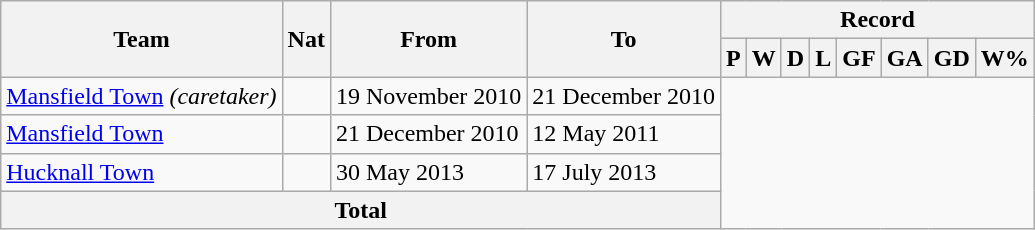<table class="wikitable" style="text-align: center">
<tr>
<th rowspan="2">Team</th>
<th rowspan="2">Nat</th>
<th rowspan="2">From</th>
<th rowspan="2">To</th>
<th colspan="8">Record</th>
</tr>
<tr>
<th>P</th>
<th>W</th>
<th>D</th>
<th>L</th>
<th>GF</th>
<th>GA</th>
<th>GD</th>
<th>W%</th>
</tr>
<tr>
<td align=left><a href='#'>Mansfield Town</a> <em>(caretaker)</em></td>
<td></td>
<td align=left>19 November 2010</td>
<td align=left>21 December 2010<br></td>
</tr>
<tr>
<td align=left><a href='#'>Mansfield Town</a></td>
<td></td>
<td align=left>21 December 2010</td>
<td align=left>12 May 2011<br></td>
</tr>
<tr>
<td align=left><a href='#'>Hucknall Town</a></td>
<td></td>
<td align=left>30 May 2013</td>
<td align=left>17 July 2013<br></td>
</tr>
<tr>
<th colspan="4">Total<br></th>
</tr>
</table>
